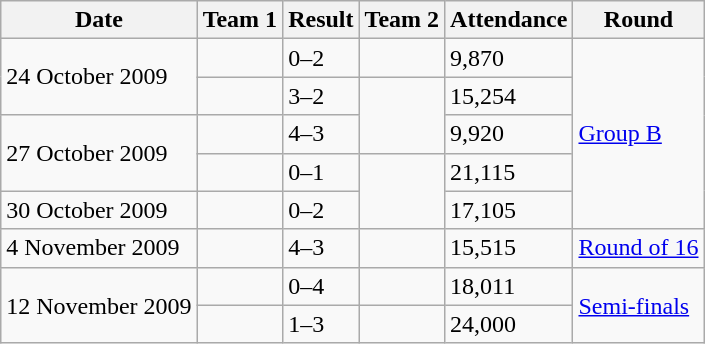<table class="wikitable" style="text-align: left;">
<tr>
<th>Date</th>
<th>Team 1</th>
<th>Result</th>
<th>Team 2</th>
<th>Attendance</th>
<th>Round</th>
</tr>
<tr>
<td rowspan=2>24 October 2009</td>
<td></td>
<td>0–2</td>
<td></td>
<td>9,870</td>
<td rowspan=5><a href='#'>Group B</a></td>
</tr>
<tr>
<td></td>
<td>3–2</td>
<td rowspan=2></td>
<td>15,254</td>
</tr>
<tr>
<td rowspan=2>27 October 2009</td>
<td></td>
<td>4–3</td>
<td>9,920</td>
</tr>
<tr>
<td></td>
<td>0–1</td>
<td rowspan=2></td>
<td>21,115</td>
</tr>
<tr>
<td>30 October 2009</td>
<td></td>
<td>0–2</td>
<td>17,105</td>
</tr>
<tr>
<td>4 November 2009</td>
<td></td>
<td>4–3 </td>
<td></td>
<td>15,515</td>
<td><a href='#'>Round of 16</a></td>
</tr>
<tr>
<td rowspan=2>12 November 2009</td>
<td></td>
<td>0–4</td>
<td></td>
<td>18,011</td>
<td rowspan=2><a href='#'>Semi-finals</a></td>
</tr>
<tr>
<td></td>
<td>1–3</td>
<td></td>
<td>24,000</td>
</tr>
</table>
